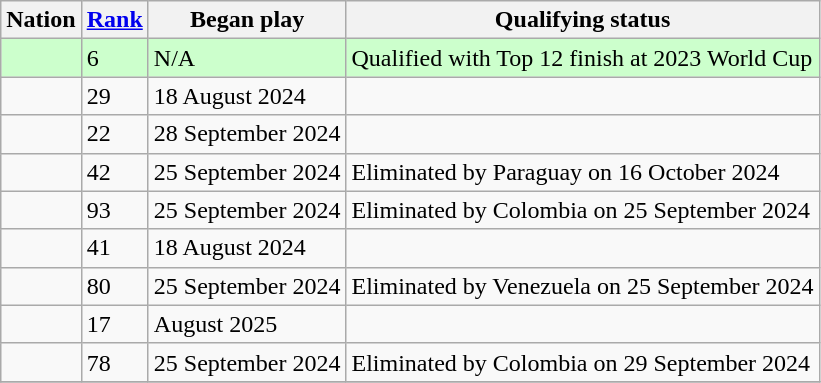<table class="wikitable sortable">
<tr>
<th>Nation</th>
<th data-sort-type="number"><a href='#'>Rank</a></th>
<th data-sort-type="date">Began play</th>
<th>Qualifying status</th>
</tr>
<tr bgcolor="#ccffcc">
<td></td>
<td>6</td>
<td>N/A</td>
<td>Qualified with Top 12 finish at 2023 World Cup</td>
</tr>
<tr>
<td></td>
<td>29</td>
<td>18 August 2024</td>
<td></td>
</tr>
<tr>
<td></td>
<td>22</td>
<td>28 September 2024</td>
<td></td>
</tr>
<tr>
<td></td>
<td>42</td>
<td>25 September 2024</td>
<td>Eliminated by Paraguay on 16 October 2024</td>
</tr>
<tr>
<td></td>
<td>93</td>
<td>25 September 2024</td>
<td>Eliminated by Colombia on 25 September 2024</td>
</tr>
<tr>
<td></td>
<td>41</td>
<td>18 August 2024</td>
<td></td>
</tr>
<tr>
<td></td>
<td>80</td>
<td>25 September 2024</td>
<td>Eliminated by Venezuela on 25 September 2024</td>
</tr>
<tr>
<td></td>
<td>17</td>
<td>August 2025</td>
<td></td>
</tr>
<tr>
<td></td>
<td>78</td>
<td>25 September 2024</td>
<td>Eliminated by Colombia on 29 September 2024</td>
</tr>
<tr>
</tr>
</table>
